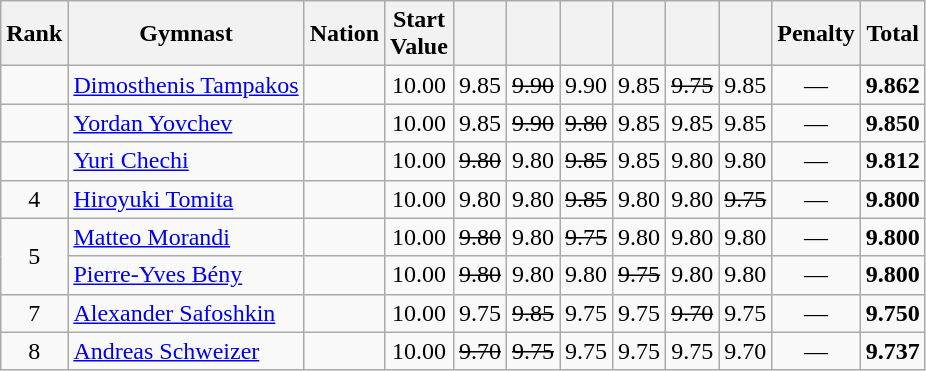<table class="wikitable sortable" style="text-align:center">
<tr>
<th>Rank</th>
<th>Gymnast</th>
<th>Nation</th>
<th>Start<br>Value</th>
<th></th>
<th></th>
<th></th>
<th></th>
<th></th>
<th></th>
<th>Penalty</th>
<th>Total</th>
</tr>
<tr>
<td></td>
<td align=left><a href='#'>Dimosthenis Tampakos</a></td>
<td align=left></td>
<td>10.00</td>
<td>9.85</td>
<td><s>9.90</s></td>
<td>9.90</td>
<td>9.85</td>
<td><s>9.75</s></td>
<td>9.85</td>
<td>—</td>
<td><strong>9.862</strong></td>
</tr>
<tr>
<td></td>
<td align=left><a href='#'>Yordan Yovchev</a></td>
<td align=left></td>
<td>10.00</td>
<td>9.85</td>
<td><s>9.90</s></td>
<td><s>9.80</s></td>
<td>9.85</td>
<td>9.85</td>
<td>9.85</td>
<td>—</td>
<td><strong>9.850</strong></td>
</tr>
<tr>
<td></td>
<td align=left><a href='#'>Yuri Chechi</a></td>
<td align=left></td>
<td>10.00</td>
<td><s>9.80</s></td>
<td>9.80</td>
<td><s>9.85</s></td>
<td>9.85</td>
<td>9.80</td>
<td>9.80</td>
<td>—</td>
<td><strong>9.812</strong></td>
</tr>
<tr>
<td>4</td>
<td align=left><a href='#'>Hiroyuki Tomita</a></td>
<td align=left></td>
<td>10.00</td>
<td>9.80</td>
<td>9.80</td>
<td><s>9.85</s></td>
<td>9.80</td>
<td>9.80</td>
<td><s>9.75</s></td>
<td>—</td>
<td><strong>9.800</strong></td>
</tr>
<tr>
<td rowspan=2>5</td>
<td align=left><a href='#'>Matteo Morandi</a></td>
<td align=left></td>
<td>10.00</td>
<td><s>9.80</s></td>
<td>9.80</td>
<td><s>9.75</s></td>
<td>9.80</td>
<td>9.80</td>
<td>9.80</td>
<td>—</td>
<td><strong>9.800</strong></td>
</tr>
<tr>
<td align=left><a href='#'>Pierre-Yves Bény</a></td>
<td align=left></td>
<td>10.00</td>
<td><s>9.80</s></td>
<td>9.80</td>
<td>9.80</td>
<td><s>9.75</s></td>
<td>9.80</td>
<td>9.80</td>
<td>—</td>
<td><strong>9.800</strong></td>
</tr>
<tr>
<td>7</td>
<td align=left><a href='#'>Alexander Safoshkin</a></td>
<td align=left></td>
<td>10.00</td>
<td>9.75</td>
<td><s>9.85</s></td>
<td>9.75</td>
<td>9.75</td>
<td><s>9.70</s></td>
<td>9.75</td>
<td>—</td>
<td><strong>9.750</strong></td>
</tr>
<tr>
<td>8</td>
<td align=left><a href='#'>Andreas Schweizer</a></td>
<td align=left></td>
<td>10.00</td>
<td><s>9.70</s></td>
<td><s>9.75</s></td>
<td>9.75</td>
<td>9.75</td>
<td>9.75</td>
<td>9.70</td>
<td>—</td>
<td><strong>9.737</strong></td>
</tr>
</table>
